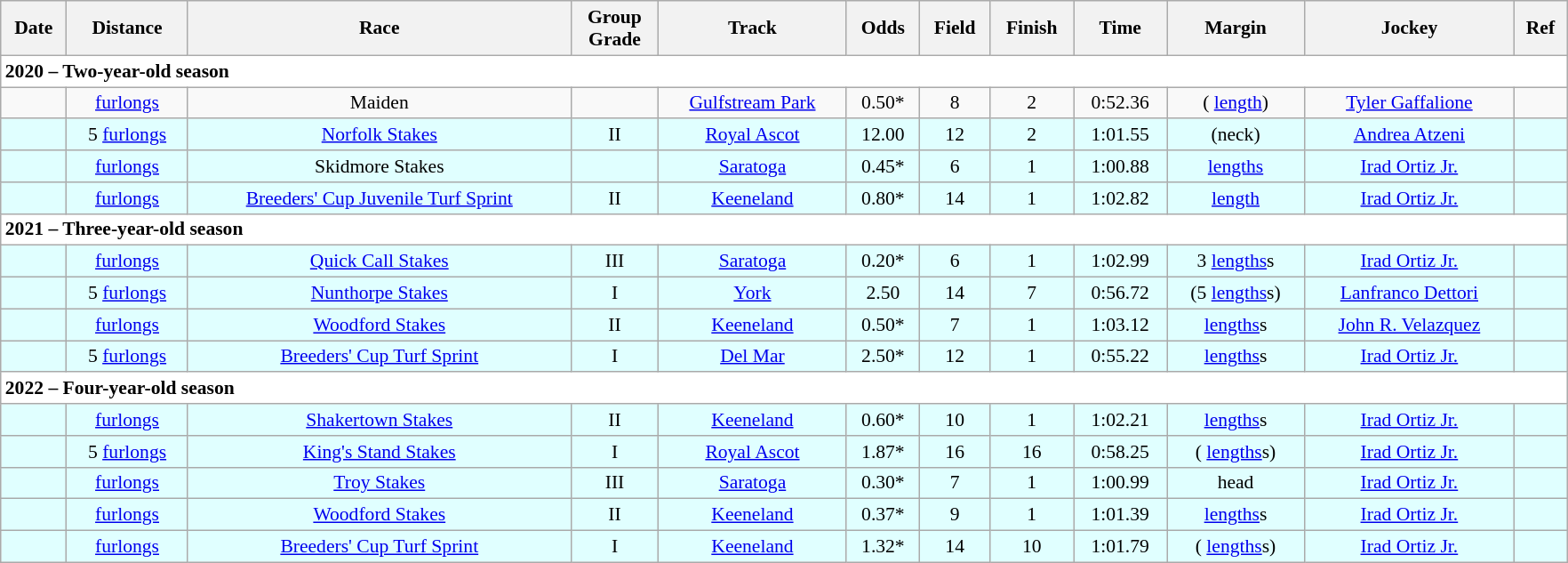<table class = "wikitable sortable" style="text-align:center; width:93%; font-size:90%">
<tr>
<th scope="col">Date</th>
<th scope="col">Distance</th>
<th scope="col">Race</th>
<th scope="col">Group<br>Grade</th>
<th scope="col">Track</th>
<th scope="col">Odds</th>
<th scope="col">Field</th>
<th scope="col">Finish</th>
<th scope="col">Time</th>
<th scope="col">Margin</th>
<th scope="col">Jockey</th>
<th scope="col" class="unsortable">Ref</th>
</tr>
<tr style="background-color:white">
<td align="left" colspan=12><strong>2020 – Two-year-old season</strong></td>
</tr>
<tr>
<td></td>
<td>  <a href='#'>furlongs</a></td>
<td>Maiden</td>
<td></td>
<td><a href='#'>Gulfstream Park</a></td>
<td> 0.50*</td>
<td>8</td>
<td>2</td>
<td>0:52.36</td>
<td>( <a href='#'>length</a>)</td>
<td><a href='#'>Tyler Gaffalione</a></td>
<td></td>
</tr>
<tr style="background-color:lightcyan">
<td></td>
<td> 5 <a href='#'>furlongs</a></td>
<td><a href='#'>Norfolk Stakes</a></td>
<td>II</td>
<td><a href='#'>Royal Ascot</a></td>
<td> 12.00</td>
<td>12</td>
<td>2</td>
<td>1:01.55</td>
<td>(neck)</td>
<td><a href='#'>Andrea Atzeni</a></td>
<td></td>
</tr>
<tr style="background-color:lightcyan">
<td></td>
<td>  <a href='#'>furlongs</a></td>
<td>Skidmore Stakes</td>
<td></td>
<td><a href='#'>Saratoga</a></td>
<td> 0.45*</td>
<td>6</td>
<td>1</td>
<td>1:00.88</td>
<td> <a href='#'>lengths</a></td>
<td><a href='#'>Irad Ortiz Jr.</a></td>
<td></td>
</tr>
<tr style="background-color:lightcyan">
<td></td>
<td>  <a href='#'>furlongs</a></td>
<td><a href='#'>Breeders' Cup Juvenile Turf Sprint</a></td>
<td>II</td>
<td><a href='#'>Keeneland</a></td>
<td> 0.80*</td>
<td>14</td>
<td>1</td>
<td>1:02.82</td>
<td> <a href='#'>length</a></td>
<td><a href='#'>Irad Ortiz Jr.</a></td>
<td></td>
</tr>
<tr style="background-color:white">
<td align="left" colspan=12><strong>2021 – Three-year-old season</strong></td>
</tr>
<tr style="background-color:lightcyan">
<td></td>
<td>  <a href='#'>furlongs</a></td>
<td><a href='#'>Quick Call Stakes</a></td>
<td> III</td>
<td><a href='#'>Saratoga</a></td>
<td> 0.20*</td>
<td>6</td>
<td>1</td>
<td>1:02.99</td>
<td> 3 <a href='#'>lengths</a>s</td>
<td><a href='#'>Irad Ortiz Jr.</a></td>
<td></td>
</tr>
<tr style="background-color:lightcyan">
<td></td>
<td> 5 <a href='#'>furlongs</a></td>
<td><a href='#'>Nunthorpe Stakes</a></td>
<td> I</td>
<td><a href='#'>York</a></td>
<td> 2.50</td>
<td>14</td>
<td>7</td>
<td>0:56.72</td>
<td> (5 <a href='#'>lengths</a>s)</td>
<td><a href='#'>Lanfranco Dettori</a></td>
<td></td>
</tr>
<tr style="background-color:lightcyan">
<td></td>
<td>  <a href='#'>furlongs</a></td>
<td><a href='#'>Woodford Stakes</a></td>
<td> II</td>
<td><a href='#'>Keeneland</a></td>
<td> 0.50*</td>
<td>7</td>
<td>1</td>
<td>1:03.12</td>
<td>  <a href='#'>lengths</a>s</td>
<td><a href='#'>John R. Velazquez</a></td>
<td></td>
</tr>
<tr style="background-color:lightcyan">
<td></td>
<td> 5 <a href='#'>furlongs</a></td>
<td><a href='#'>Breeders' Cup Turf Sprint</a></td>
<td> I</td>
<td><a href='#'>Del Mar</a></td>
<td> 2.50*</td>
<td>12</td>
<td>1</td>
<td>0:55.22</td>
<td>  <a href='#'>lengths</a>s</td>
<td><a href='#'>Irad Ortiz Jr.</a></td>
<td></td>
</tr>
<tr style="background-color:white">
<td align="left" colspan=12><strong>2022 – Four-year-old season</strong></td>
</tr>
<tr style="background-color:lightcyan">
<td></td>
<td>  <a href='#'>furlongs</a></td>
<td><a href='#'>Shakertown Stakes</a></td>
<td> II</td>
<td><a href='#'>Keeneland</a></td>
<td> 0.60*</td>
<td>10</td>
<td>1</td>
<td>1:02.21</td>
<td>  <a href='#'>lengths</a>s</td>
<td><a href='#'>Irad Ortiz Jr.</a></td>
<td></td>
</tr>
<tr style="background-color:lightcyan">
<td></td>
<td> 5 <a href='#'>furlongs</a></td>
<td><a href='#'>King's Stand Stakes</a></td>
<td> I</td>
<td><a href='#'>Royal Ascot</a></td>
<td> 1.87*</td>
<td>16</td>
<td>16</td>
<td>0:58.25</td>
<td> ( <a href='#'>lengths</a>s)</td>
<td><a href='#'>Irad Ortiz Jr.</a></td>
<td></td>
</tr>
<tr style="background-color:lightcyan">
<td></td>
<td>  <a href='#'>furlongs</a></td>
<td><a href='#'>Troy Stakes</a></td>
<td> III</td>
<td><a href='#'>Saratoga</a></td>
<td> 0.30*</td>
<td>7</td>
<td>1</td>
<td>1:00.99</td>
<td> head</td>
<td><a href='#'>Irad Ortiz Jr.</a></td>
<td></td>
</tr>
<tr style="background-color:lightcyan">
<td></td>
<td>  <a href='#'>furlongs</a></td>
<td><a href='#'>Woodford Stakes</a></td>
<td> II</td>
<td><a href='#'>Keeneland</a></td>
<td> 0.37*</td>
<td>9</td>
<td>1</td>
<td>1:01.39</td>
<td>  <a href='#'>lengths</a>s</td>
<td><a href='#'>Irad Ortiz Jr.</a></td>
<td></td>
</tr>
<tr style="background-color:lightcyan">
<td></td>
<td>  <a href='#'>furlongs</a></td>
<td><a href='#'>Breeders' Cup Turf Sprint</a></td>
<td> I</td>
<td><a href='#'>Keeneland</a></td>
<td> 1.32*</td>
<td>14</td>
<td>10</td>
<td>1:01.79</td>
<td> ( <a href='#'>lengths</a>s)</td>
<td><a href='#'>Irad Ortiz Jr.</a></td>
<td></td>
</tr>
</table>
